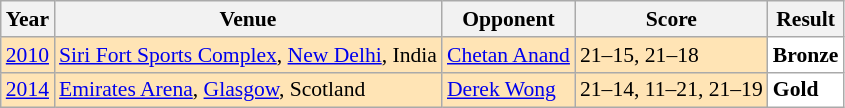<table class="sortable wikitable" style="font-size: 90%;">
<tr>
<th>Year</th>
<th>Venue</th>
<th>Opponent</th>
<th>Score</th>
<th>Result</th>
</tr>
<tr style="background:#FFE4B5">
<td align="center"><a href='#'>2010</a></td>
<td align="left"><a href='#'>Siri Fort Sports Complex</a>, <a href='#'>New Delhi</a>, India</td>
<td align="left"> <a href='#'>Chetan Anand</a></td>
<td align="left">21–15, 21–18</td>
<td style="text-align:left; background:white"> <strong>Bronze</strong></td>
</tr>
<tr style="background:#FFE4B5">
<td align="center"><a href='#'>2014</a></td>
<td align="left"><a href='#'>Emirates Arena</a>, <a href='#'>Glasgow</a>, Scotland</td>
<td align="left"> <a href='#'>Derek Wong</a></td>
<td align="left">21–14, 11–21, 21–19</td>
<td style="text-align:left; background:white"> <strong>Gold</strong></td>
</tr>
</table>
